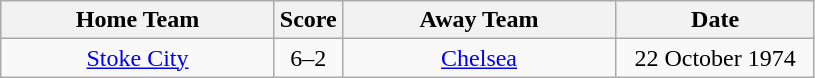<table class="wikitable" style="text-align:center;">
<tr>
<th width=175>Home Team</th>
<th width=20>Score</th>
<th width=175>Away Team</th>
<th width=125>Date</th>
</tr>
<tr>
<td><a href='#'>Stoke City</a></td>
<td>6–2</td>
<td><a href='#'>Chelsea</a></td>
<td>22 October 1974</td>
</tr>
</table>
